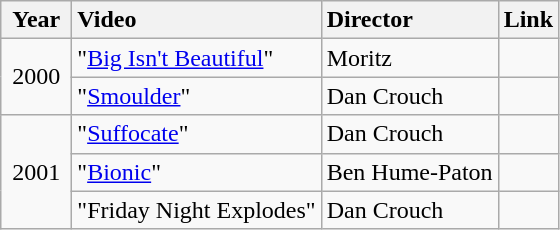<table class="wikitable">
<tr>
<th style="vertical-align:top; text-align:center; width:40px;">Year</th>
<th style="text-align:left; vertical-align:top;">Video</th>
<th style="text-align:left; vertical-align:top;">Director</th>
<th style="text-align:left; vertical-align:top;">Link</th>
</tr>
<tr>
<td style="text-align:center;" rowspan="2">2000</td>
<td style="text-align:left; vertical-align:top;">"<a href='#'>Big Isn't Beautiful</a>"</td>
<td style="text-align:left; vertical-align:top;">Moritz</td>
<td style="text-align:left; vertical-align:top;"></td>
</tr>
<tr style="text-align:left; vertical-align:top;">
<td>"<a href='#'>Smoulder</a>"</td>
<td>Dan Crouch</td>
<td></td>
</tr>
<tr>
<td style="text-align:center;" rowspan="3">2001</td>
<td style="text-align:left; vertical-align:top;">"<a href='#'>Suffocate</a>"</td>
<td style="text-align:left; vertical-align:top;">Dan Crouch</td>
<td style="text-align:left; vertical-align:top;"></td>
</tr>
<tr style="text-align:left; vertical-align:top;">
<td>"<a href='#'>Bionic</a>"</td>
<td>Ben Hume-Paton</td>
<td></td>
</tr>
<tr>
<td>"Friday Night Explodes"</td>
<td>Dan Crouch</td>
<td></td>
</tr>
</table>
